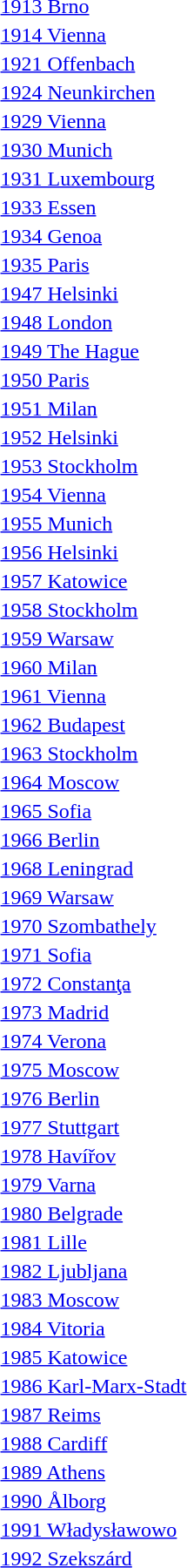<table>
<tr>
<td><a href='#'>1913 Brno</a></td>
<td></td>
<td></td>
<td></td>
</tr>
<tr>
<td><a href='#'>1914 Vienna</a></td>
<td></td>
<td></td>
<td></td>
</tr>
<tr>
<td><a href='#'>1921 Offenbach</a></td>
<td></td>
<td></td>
<td></td>
</tr>
<tr>
<td><a href='#'>1924 Neunkirchen</a></td>
<td></td>
<td></td>
<td></td>
</tr>
<tr>
<td><a href='#'>1929 Vienna</a></td>
<td></td>
<td></td>
<td></td>
</tr>
<tr>
<td><a href='#'>1930 Munich</a></td>
<td></td>
<td></td>
<td></td>
</tr>
<tr>
<td><a href='#'>1931 Luxembourg</a></td>
<td></td>
<td></td>
<td></td>
</tr>
<tr>
<td><a href='#'>1933 Essen</a></td>
<td></td>
<td></td>
<td></td>
</tr>
<tr>
<td><a href='#'>1934 Genoa</a></td>
<td></td>
<td></td>
<td></td>
</tr>
<tr>
<td><a href='#'>1935 Paris</a></td>
<td></td>
<td></td>
<td></td>
</tr>
<tr>
<td><a href='#'>1947 Helsinki</a></td>
<td></td>
<td></td>
<td></td>
</tr>
<tr>
<td><a href='#'>1948 London</a></td>
<td></td>
<td></td>
<td></td>
</tr>
<tr>
<td><a href='#'>1949 The Hague</a></td>
<td></td>
<td></td>
<td></td>
</tr>
<tr>
<td><a href='#'>1950 Paris</a></td>
<td></td>
<td></td>
<td></td>
</tr>
<tr>
<td><a href='#'>1951 Milan</a></td>
<td></td>
<td></td>
<td></td>
</tr>
<tr>
<td><a href='#'>1952 Helsinki</a></td>
<td></td>
<td></td>
<td></td>
</tr>
<tr>
<td><a href='#'>1953 Stockholm</a></td>
<td></td>
<td></td>
<td></td>
</tr>
<tr>
<td><a href='#'>1954 Vienna</a></td>
<td></td>
<td></td>
<td></td>
</tr>
<tr>
<td><a href='#'>1955 Munich</a></td>
<td></td>
<td></td>
<td></td>
</tr>
<tr>
<td><a href='#'>1956 Helsinki</a></td>
<td></td>
<td></td>
<td></td>
</tr>
<tr>
<td><a href='#'>1957 Katowice</a></td>
<td></td>
<td></td>
<td></td>
</tr>
<tr>
<td><a href='#'>1958 Stockholm</a></td>
<td></td>
<td></td>
<td></td>
</tr>
<tr>
<td><a href='#'>1959 Warsaw</a></td>
<td></td>
<td></td>
<td></td>
</tr>
<tr>
<td><a href='#'>1960 Milan</a></td>
<td></td>
<td></td>
<td></td>
</tr>
<tr>
<td><a href='#'>1961 Vienna</a></td>
<td></td>
<td></td>
<td></td>
</tr>
<tr>
<td><a href='#'>1962 Budapest</a></td>
<td></td>
<td></td>
<td></td>
</tr>
<tr>
<td><a href='#'>1963 Stockholm</a></td>
<td></td>
<td></td>
<td></td>
</tr>
<tr>
<td><a href='#'>1964 Moscow</a></td>
<td></td>
<td></td>
<td></td>
</tr>
<tr>
<td><a href='#'>1965 Sofia</a></td>
<td></td>
<td></td>
<td></td>
</tr>
<tr>
<td><a href='#'>1966 Berlin</a></td>
<td></td>
<td></td>
<td></td>
</tr>
<tr>
<td><a href='#'>1968 Leningrad</a></td>
<td></td>
<td></td>
<td></td>
</tr>
<tr>
<td><a href='#'>1969 Warsaw</a></td>
<td></td>
<td></td>
<td></td>
</tr>
<tr>
<td><a href='#'>1970 Szombathely</a></td>
<td></td>
<td></td>
<td></td>
</tr>
<tr>
<td><a href='#'>1971 Sofia</a></td>
<td></td>
<td></td>
<td></td>
</tr>
<tr>
<td><a href='#'>1972 Constanţa</a></td>
<td></td>
<td></td>
<td></td>
</tr>
<tr>
<td><a href='#'>1973 Madrid</a></td>
<td></td>
<td></td>
<td></td>
</tr>
<tr>
<td><a href='#'>1974 Verona</a></td>
<td></td>
<td></td>
<td></td>
</tr>
<tr>
<td><a href='#'>1975 Moscow</a></td>
<td></td>
<td></td>
<td></td>
</tr>
<tr>
<td><a href='#'>1976 Berlin</a></td>
<td></td>
<td></td>
<td></td>
</tr>
<tr>
<td><a href='#'>1977 Stuttgart</a></td>
<td></td>
<td></td>
<td></td>
</tr>
<tr>
<td><a href='#'>1978 Havířov</a></td>
<td></td>
<td></td>
<td></td>
</tr>
<tr>
<td><a href='#'>1979 Varna</a></td>
<td></td>
<td></td>
<td></td>
</tr>
<tr>
<td><a href='#'>1980 Belgrade</a></td>
<td></td>
<td></td>
<td></td>
</tr>
<tr>
<td><a href='#'>1981 Lille</a></td>
<td></td>
<td></td>
<td></td>
</tr>
<tr>
<td><a href='#'>1982 Ljubljana</a></td>
<td></td>
<td></td>
<td></td>
</tr>
<tr>
<td><a href='#'>1983  Moscow</a></td>
<td></td>
<td></td>
<td></td>
</tr>
<tr>
<td><a href='#'>1984 Vitoria</a></td>
<td></td>
<td></td>
<td></td>
</tr>
<tr>
<td><a href='#'>1985 Katowice</a></td>
<td></td>
<td></td>
<td></td>
</tr>
<tr>
<td><a href='#'>1986 Karl-Marx-Stadt</a></td>
<td></td>
<td></td>
<td></td>
</tr>
<tr>
<td><a href='#'>1987 Reims</a></td>
<td></td>
<td></td>
<td></td>
</tr>
<tr>
<td><a href='#'>1988 Cardiff</a></td>
<td></td>
<td></td>
<td></td>
</tr>
<tr>
<td><a href='#'>1989 Athens</a></td>
<td></td>
<td></td>
<td></td>
</tr>
<tr>
<td><a href='#'>1990 Ålborg</a></td>
<td></td>
<td></td>
<td></td>
</tr>
<tr>
<td><a href='#'>1991 Władysławowo</a></td>
<td></td>
<td></td>
<td></td>
</tr>
<tr>
<td><a href='#'>1992 Szekszárd</a></td>
<td></td>
<td></td>
<td></td>
</tr>
</table>
